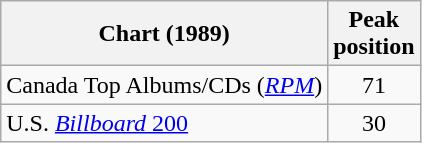<table class="wikitable">
<tr>
<th align="left">Chart (1989)</th>
<th align="left">Peak<br>position</th>
</tr>
<tr>
<td>Canada Top Albums/CDs (<em><a href='#'>RPM</a></em>)</td>
<td align="center">71</td>
</tr>
<tr>
<td align="left">U.S. <a href='#'><em>Billboard</em> 200</a></td>
<td align="center">30</td>
</tr>
</table>
